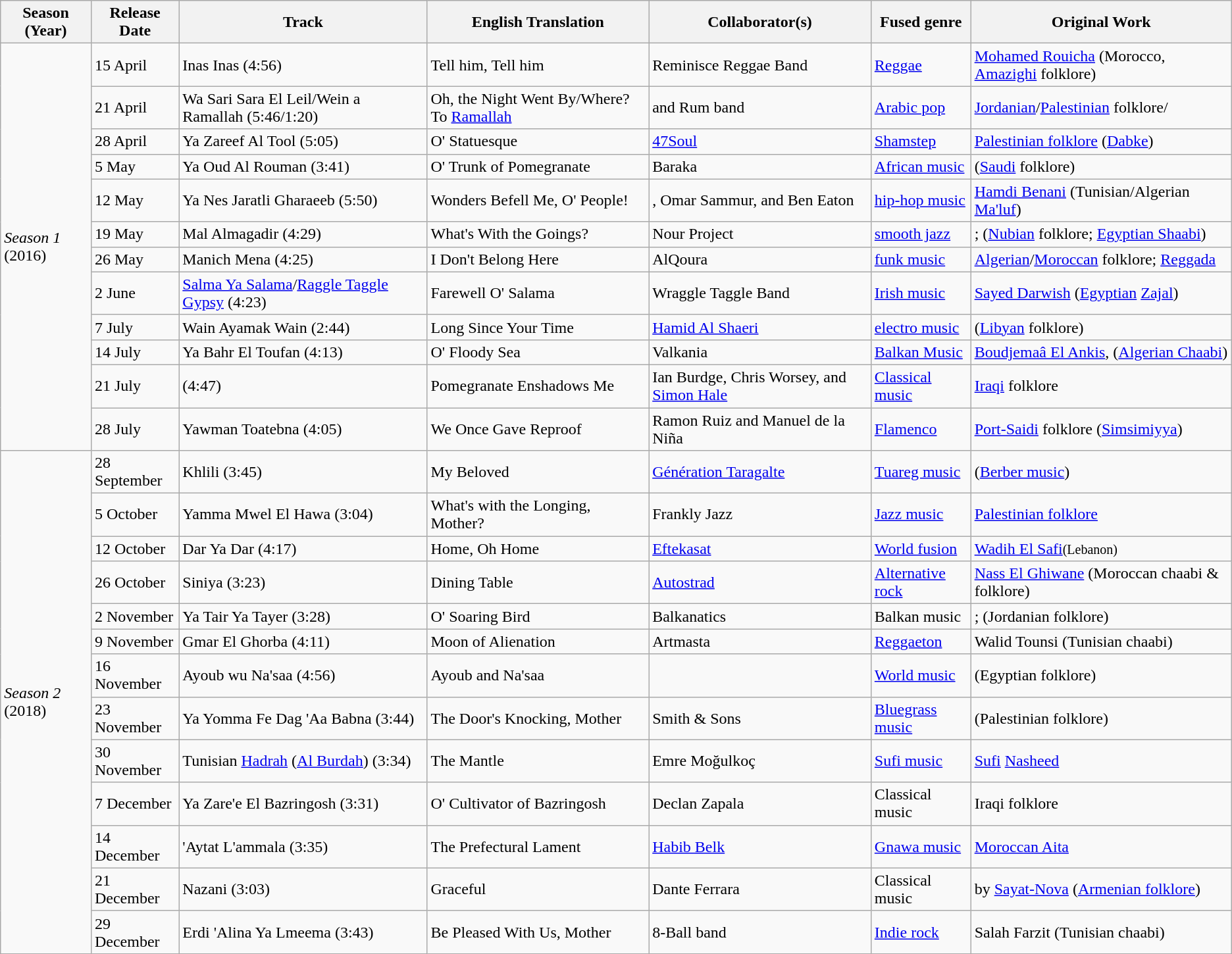<table class="wikitable">
<tr>
<th>Season (Year)</th>
<th>Release Date</th>
<th>Track</th>
<th>English Translation</th>
<th>Collaborator(s)</th>
<th>Fused genre</th>
<th>Original Work</th>
</tr>
<tr>
<td rowspan="12"><em>Season 1</em> (2016)</td>
<td>15 April</td>
<td>Inas Inas (4:56)</td>
<td>Tell him, Tell him</td>
<td>Reminisce Reggae Band</td>
<td><a href='#'>Reggae</a></td>
<td><a href='#'>Mohamed Rouicha</a> (Morocco, <a href='#'>Amazighi</a> folklore)</td>
</tr>
<tr>
<td>21 April</td>
<td>Wa Sari Sara El Leil/Wein a Ramallah (5:46/1:20)</td>
<td>Oh, the Night Went By/Where? To <a href='#'>Ramallah</a></td>
<td> and Rum band</td>
<td><a href='#'>Arabic pop</a></td>
<td><a href='#'>Jordanian</a>/<a href='#'>Palestinian</a> folklore/</td>
</tr>
<tr>
<td>28 April</td>
<td>Ya Zareef Al Tool (5:05)</td>
<td>O' Statuesque</td>
<td><a href='#'>47Soul</a></td>
<td><a href='#'>Shamstep</a></td>
<td><a href='#'>Palestinian folklore</a> (<a href='#'>Dabke</a>)</td>
</tr>
<tr>
<td>5 May</td>
<td>Ya Oud Al Rouman (3:41)</td>
<td>O' Trunk of Pomegranate</td>
<td>Baraka</td>
<td><a href='#'>African music</a></td>
<td> (<a href='#'>Saudi</a> folklore)</td>
</tr>
<tr>
<td>12 May</td>
<td>Ya Nes Jaratli Gharaeeb (5:50)</td>
<td>Wonders Befell Me, O' People!</td>
<td>, Omar Sammur, and Ben Eaton</td>
<td><a href='#'>hip-hop music</a></td>
<td><a href='#'>Hamdi Benani</a> (Tunisian/Algerian <a href='#'>Ma'luf</a>)</td>
</tr>
<tr>
<td>19 May</td>
<td>Mal Almagadir (4:29)</td>
<td>What's With the Goings?</td>
<td>Nour Project</td>
<td><a href='#'>smooth jazz</a></td>
<td>;  (<a href='#'>Nubian</a> folklore; <a href='#'>Egyptian Shaabi</a>)</td>
</tr>
<tr>
<td>26 May</td>
<td>Manich Mena (4:25)</td>
<td>I Don't Belong Here</td>
<td>AlQoura</td>
<td><a href='#'>funk music</a></td>
<td><a href='#'>Algerian</a>/<a href='#'>Moroccan</a> folklore; <a href='#'>Reggada</a></td>
</tr>
<tr>
<td>2 June</td>
<td><a href='#'>Salma Ya Salama</a>/<a href='#'>Raggle Taggle Gypsy</a> (4:23)</td>
<td>Farewell O' Salama</td>
<td>Wraggle Taggle Band</td>
<td><a href='#'>Irish music</a></td>
<td><a href='#'>Sayed Darwish</a> (<a href='#'>Egyptian</a> <a href='#'>Zajal</a>)</td>
</tr>
<tr>
<td>7 July</td>
<td>Wain Ayamak Wain (2:44)</td>
<td>Long Since Your Time</td>
<td><a href='#'>Hamid Al Shaeri</a></td>
<td><a href='#'>electro music</a></td>
<td>(<a href='#'>Libyan</a> folklore)</td>
</tr>
<tr>
<td>14 July</td>
<td>Ya Bahr El Toufan (4:13)</td>
<td>O' Floody Sea</td>
<td>Valkania</td>
<td><a href='#'>Balkan Music</a></td>
<td><a href='#'>Boudjemaâ El Ankis</a>,  (<a href='#'>Algerian Chaabi</a>)</td>
</tr>
<tr>
<td>21 July</td>
<td> (4:47)</td>
<td>Pomegranate Enshadows Me</td>
<td>Ian Burdge, Chris Worsey, and <a href='#'>Simon Hale</a></td>
<td><a href='#'>Classical music</a></td>
<td><a href='#'>Iraqi</a> folklore</td>
</tr>
<tr>
<td>28 July</td>
<td>Yawman Toatebna (4:05)</td>
<td>We Once Gave Reproof</td>
<td>Ramon Ruiz and Manuel de la Niña</td>
<td><a href='#'>Flamenco</a></td>
<td><a href='#'>Port-Saidi</a> folklore (<a href='#'>Simsimiyya</a>)</td>
</tr>
<tr>
<td rowspan="13"><em>Season 2</em> (2018)</td>
<td>28 September</td>
<td>Khlili (3:45)</td>
<td>My Beloved</td>
<td><a href='#'>Génération Taragalte</a></td>
<td><a href='#'>Tuareg music</a></td>
<td> (<a href='#'>Berber music</a>)</td>
</tr>
<tr>
<td>5 October</td>
<td>Yamma Mwel El Hawa (3:04)</td>
<td>What's with the Longing, Mother?</td>
<td>Frankly Jazz</td>
<td><a href='#'>Jazz music</a></td>
<td><a href='#'>Palestinian folklore</a></td>
</tr>
<tr>
<td>12 October</td>
<td>Dar Ya Dar (4:17)</td>
<td>Home, Oh Home</td>
<td><a href='#'>Eftekasat</a></td>
<td><a href='#'>World fusion</a></td>
<td><a href='#'>Wadih El Safi</a><small>(Lebanon)</small></td>
</tr>
<tr>
<td>26 October</td>
<td>Siniya (3:23)</td>
<td>Dining Table</td>
<td><a href='#'>Autostrad</a></td>
<td><a href='#'>Alternative rock</a></td>
<td><a href='#'>Nass El Ghiwane</a> (Moroccan chaabi & folklore)</td>
</tr>
<tr>
<td>2 November</td>
<td>Ya Tair Ya Tayer (3:28)</td>
<td>O' Soaring Bird</td>
<td>Balkanatics</td>
<td>Balkan music</td>
<td>;  (Jordanian folklore)</td>
</tr>
<tr>
<td>9 November</td>
<td>Gmar El Ghorba (4:11)</td>
<td>Moon of Alienation</td>
<td>Artmasta</td>
<td><a href='#'>Reggaeton</a></td>
<td>Walid Tounsi (Tunisian chaabi)</td>
</tr>
<tr>
<td>16 November</td>
<td>Ayoub wu Na'saa (4:56)</td>
<td>Ayoub and Na'saa</td>
<td></td>
<td><a href='#'>World music</a></td>
<td> (Egyptian folklore)</td>
</tr>
<tr>
<td>23 November</td>
<td>Ya Yomma Fe Dag 'Aa Babna (3:44)</td>
<td>The Door's Knocking, Mother</td>
<td>Smith & Sons</td>
<td><a href='#'>Bluegrass music</a></td>
<td> (Palestinian folklore)</td>
</tr>
<tr>
<td>30 November</td>
<td>Tunisian <a href='#'>Hadrah</a> (<a href='#'>Al Burdah</a>) (3:34)</td>
<td>The Mantle</td>
<td>Emre Moğulkoç</td>
<td><a href='#'>Sufi music</a></td>
<td><a href='#'>Sufi</a> <a href='#'>Nasheed</a></td>
</tr>
<tr>
<td>7 December</td>
<td>Ya Zare'e El Bazringosh (3:31)</td>
<td>O' Cultivator of Bazringosh</td>
<td>Declan Zapala</td>
<td>Classical music</td>
<td>Iraqi folklore</td>
</tr>
<tr>
<td>14 December</td>
<td>'Aytat L'ammala (3:35)</td>
<td>The Prefectural Lament</td>
<td><a href='#'>Habib Belk</a></td>
<td><a href='#'>Gnawa music</a></td>
<td><a href='#'>Moroccan Aita</a></td>
</tr>
<tr>
<td>21 December</td>
<td>Nazani (3:03)</td>
<td>Graceful</td>
<td>Dante Ferrara</td>
<td>Classical music</td>
<td> by <a href='#'>Sayat-Nova</a> (<a href='#'>Armenian folklore</a>)</td>
</tr>
<tr>
<td>29 December</td>
<td>Erdi 'Alina Ya Lmeema (3:43)</td>
<td>Be Pleased With Us, Mother</td>
<td>8-Ball band</td>
<td><a href='#'>Indie rock</a></td>
<td>Salah Farzit (Tunisian chaabi)<br></td>
</tr>
</table>
